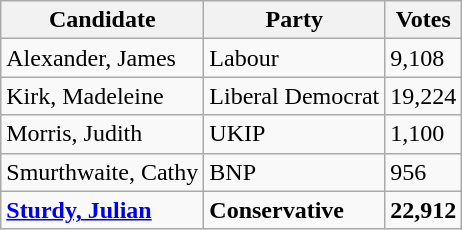<table class="wikitable">
<tr>
<th>Candidate</th>
<th>Party</th>
<th>Votes</th>
</tr>
<tr>
<td>Alexander, James</td>
<td>Labour</td>
<td>9,108</td>
</tr>
<tr>
<td>Kirk, Madeleine</td>
<td>Liberal Democrat</td>
<td>19,224</td>
</tr>
<tr>
<td>Morris, Judith</td>
<td>UKIP</td>
<td>1,100</td>
</tr>
<tr>
<td>Smurthwaite, Cathy</td>
<td>BNP</td>
<td>956</td>
</tr>
<tr>
<td><strong><a href='#'>Sturdy, Julian</a></strong></td>
<td><strong>Conservative</strong></td>
<td><strong>22,912</strong></td>
</tr>
</table>
